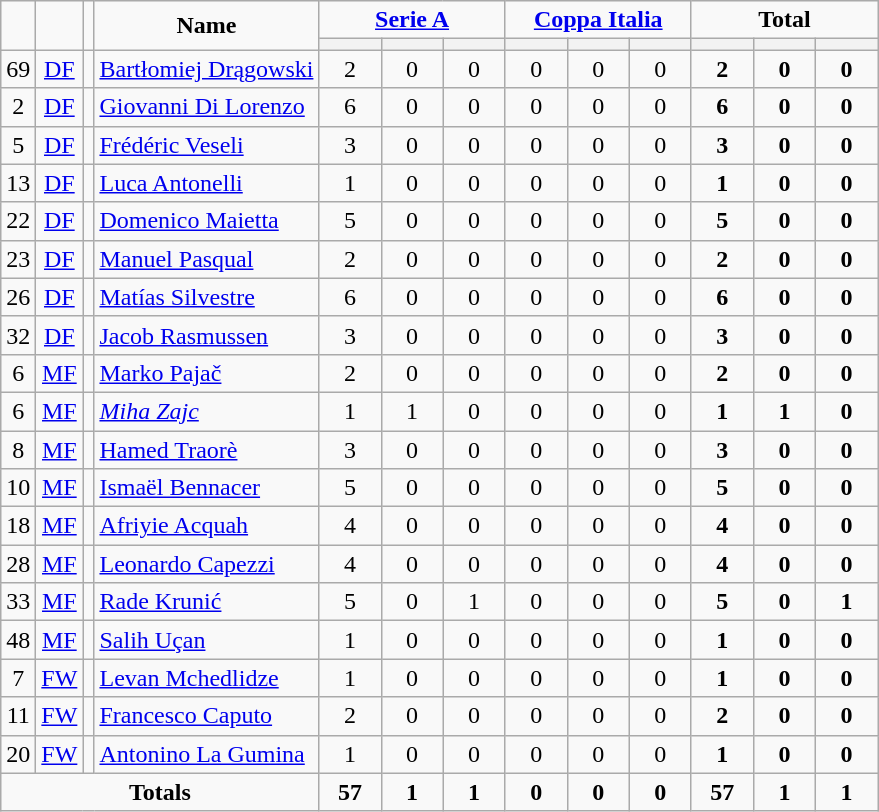<table class="wikitable" style="text-align:center;">
<tr>
<td rowspan="2" !width=15><strong></strong></td>
<td rowspan="2" !width=15><strong></strong></td>
<td rowspan="2" !width=15><strong></strong></td>
<td rowspan="2" !width=120><strong>Name</strong></td>
<td colspan="3"><strong><a href='#'>Serie A</a></strong></td>
<td colspan="3"><strong><a href='#'>Coppa Italia</a></strong></td>
<td colspan="3"><strong>Total</strong></td>
</tr>
<tr>
<th width=34; background:#fe9;"></th>
<th width=34; background:#fe9;"></th>
<th width=34; background:#ff8888;"></th>
<th width=34; background:#fe9;"></th>
<th width=34; background:#fe9;"></th>
<th width=34; background:#ff8888;"></th>
<th width=34; background:#fe9;"></th>
<th width=34; background:#fe9;"></th>
<th width=34; background:#ff8888;"></th>
</tr>
<tr>
<td>69</td>
<td><a href='#'>DF</a></td>
<td></td>
<td align=left><a href='#'>Bartłomiej Drągowski</a></td>
<td>2</td>
<td>0</td>
<td>0</td>
<td>0</td>
<td>0</td>
<td>0</td>
<td><strong>2</strong></td>
<td><strong>0</strong></td>
<td><strong>0</strong></td>
</tr>
<tr>
<td>2</td>
<td><a href='#'>DF</a></td>
<td></td>
<td align=left><a href='#'>Giovanni Di Lorenzo</a></td>
<td>6</td>
<td>0</td>
<td>0</td>
<td>0</td>
<td>0</td>
<td>0</td>
<td><strong>6</strong></td>
<td><strong>0</strong></td>
<td><strong>0</strong></td>
</tr>
<tr>
<td>5</td>
<td><a href='#'>DF</a></td>
<td></td>
<td align=left><a href='#'>Frédéric Veseli</a></td>
<td>3</td>
<td>0</td>
<td>0</td>
<td>0</td>
<td>0</td>
<td>0</td>
<td><strong>3</strong></td>
<td><strong>0</strong></td>
<td><strong>0</strong></td>
</tr>
<tr>
<td>13</td>
<td><a href='#'>DF</a></td>
<td></td>
<td align=left><a href='#'>Luca Antonelli</a></td>
<td>1</td>
<td>0</td>
<td>0</td>
<td>0</td>
<td>0</td>
<td>0</td>
<td><strong>1</strong></td>
<td><strong>0</strong></td>
<td><strong>0</strong></td>
</tr>
<tr>
<td>22</td>
<td><a href='#'>DF</a></td>
<td></td>
<td align=left><a href='#'>Domenico Maietta</a></td>
<td>5</td>
<td>0</td>
<td>0</td>
<td>0</td>
<td>0</td>
<td>0</td>
<td><strong>5</strong></td>
<td><strong>0</strong></td>
<td><strong>0</strong></td>
</tr>
<tr>
<td>23</td>
<td><a href='#'>DF</a></td>
<td></td>
<td align=left><a href='#'>Manuel Pasqual</a></td>
<td>2</td>
<td>0</td>
<td>0</td>
<td>0</td>
<td>0</td>
<td>0</td>
<td><strong>2</strong></td>
<td><strong>0</strong></td>
<td><strong>0</strong></td>
</tr>
<tr>
<td>26</td>
<td><a href='#'>DF</a></td>
<td></td>
<td align=left><a href='#'>Matías Silvestre</a></td>
<td>6</td>
<td>0</td>
<td>0</td>
<td>0</td>
<td>0</td>
<td>0</td>
<td><strong>6</strong></td>
<td><strong>0</strong></td>
<td><strong>0</strong></td>
</tr>
<tr>
<td>32</td>
<td><a href='#'>DF</a></td>
<td></td>
<td align=left><a href='#'>Jacob Rasmussen</a></td>
<td>3</td>
<td>0</td>
<td>0</td>
<td>0</td>
<td>0</td>
<td>0</td>
<td><strong>3</strong></td>
<td><strong>0</strong></td>
<td><strong>0</strong></td>
</tr>
<tr>
<td>6</td>
<td><a href='#'>MF</a></td>
<td></td>
<td align=left><a href='#'>Marko Pajač</a></td>
<td>2</td>
<td>0</td>
<td>0</td>
<td>0</td>
<td>0</td>
<td>0</td>
<td><strong>2</strong></td>
<td><strong>0</strong></td>
<td><strong>0</strong></td>
</tr>
<tr>
<td>6</td>
<td><a href='#'>MF</a></td>
<td></td>
<td align=left><em><a href='#'>Miha Zajc</a></em></td>
<td>1</td>
<td>1</td>
<td>0</td>
<td>0</td>
<td>0</td>
<td>0</td>
<td><strong>1</strong></td>
<td><strong>1</strong></td>
<td><strong>0</strong></td>
</tr>
<tr>
<td>8</td>
<td><a href='#'>MF</a></td>
<td></td>
<td align=left><a href='#'>Hamed Traorè</a></td>
<td>3</td>
<td>0</td>
<td>0</td>
<td>0</td>
<td>0</td>
<td>0</td>
<td><strong>3</strong></td>
<td><strong>0</strong></td>
<td><strong>0</strong></td>
</tr>
<tr>
<td>10</td>
<td><a href='#'>MF</a></td>
<td></td>
<td align=left><a href='#'>Ismaël Bennacer</a></td>
<td>5</td>
<td>0</td>
<td>0</td>
<td>0</td>
<td>0</td>
<td>0</td>
<td><strong>5</strong></td>
<td><strong>0</strong></td>
<td><strong>0</strong></td>
</tr>
<tr>
<td>18</td>
<td><a href='#'>MF</a></td>
<td></td>
<td align=left><a href='#'>Afriyie Acquah</a></td>
<td>4</td>
<td>0</td>
<td>0</td>
<td>0</td>
<td>0</td>
<td>0</td>
<td><strong>4</strong></td>
<td><strong>0</strong></td>
<td><strong>0</strong></td>
</tr>
<tr>
<td>28</td>
<td><a href='#'>MF</a></td>
<td></td>
<td align=left><a href='#'>Leonardo Capezzi</a></td>
<td>4</td>
<td>0</td>
<td>0</td>
<td>0</td>
<td>0</td>
<td>0</td>
<td><strong>4</strong></td>
<td><strong>0</strong></td>
<td><strong>0</strong></td>
</tr>
<tr>
<td>33</td>
<td><a href='#'>MF</a></td>
<td></td>
<td align=left><a href='#'>Rade Krunić</a></td>
<td>5</td>
<td>0</td>
<td>1</td>
<td>0</td>
<td>0</td>
<td>0</td>
<td><strong>5</strong></td>
<td><strong>0</strong></td>
<td><strong>1</strong></td>
</tr>
<tr>
<td>48</td>
<td><a href='#'>MF</a></td>
<td></td>
<td align=left><a href='#'>Salih Uçan</a></td>
<td>1</td>
<td>0</td>
<td>0</td>
<td>0</td>
<td>0</td>
<td>0</td>
<td><strong>1</strong></td>
<td><strong>0</strong></td>
<td><strong>0</strong></td>
</tr>
<tr>
<td>7</td>
<td><a href='#'>FW</a></td>
<td></td>
<td align=left><a href='#'>Levan Mchedlidze</a></td>
<td>1</td>
<td>0</td>
<td>0</td>
<td>0</td>
<td>0</td>
<td>0</td>
<td><strong>1</strong></td>
<td><strong>0</strong></td>
<td><strong>0</strong></td>
</tr>
<tr>
<td>11</td>
<td><a href='#'>FW</a></td>
<td></td>
<td align=left><a href='#'>Francesco Caputo</a></td>
<td>2</td>
<td>0</td>
<td>0</td>
<td>0</td>
<td>0</td>
<td>0</td>
<td><strong>2</strong></td>
<td><strong>0</strong></td>
<td><strong>0</strong></td>
</tr>
<tr>
<td>20</td>
<td><a href='#'>FW</a></td>
<td></td>
<td align=left><a href='#'>Antonino La Gumina</a></td>
<td>1</td>
<td>0</td>
<td>0</td>
<td>0</td>
<td>0</td>
<td>0</td>
<td><strong>1</strong></td>
<td><strong>0</strong></td>
<td><strong>0</strong></td>
</tr>
<tr>
<td colspan=4><strong>Totals</strong></td>
<td><strong>57</strong></td>
<td><strong>1</strong></td>
<td><strong>1</strong></td>
<td><strong>0</strong></td>
<td><strong>0</strong></td>
<td><strong>0</strong></td>
<td><strong>57</strong></td>
<td><strong>1</strong></td>
<td><strong>1</strong></td>
</tr>
</table>
